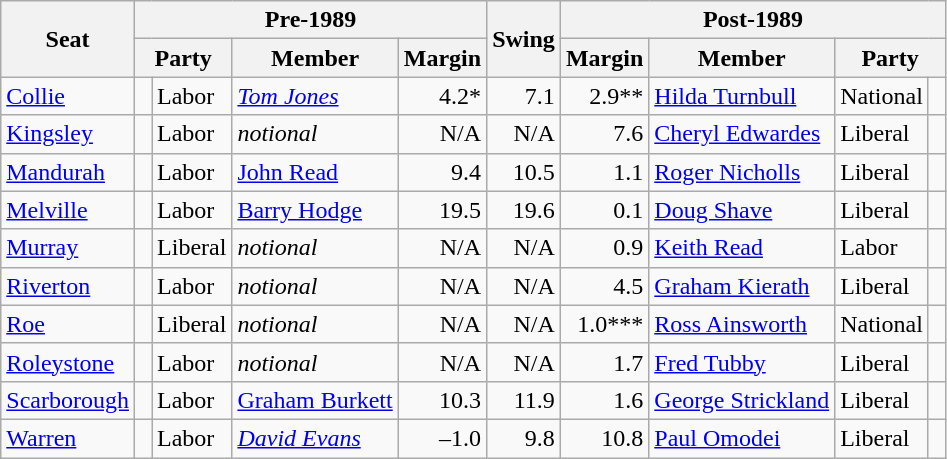<table class="wikitable">
<tr>
<th rowspan="2">Seat</th>
<th colspan="4">Pre-1989</th>
<th rowspan="2">Swing</th>
<th colspan="4">Post-1989</th>
</tr>
<tr>
<th colspan="2">Party</th>
<th>Member</th>
<th>Margin</th>
<th>Margin</th>
<th>Member</th>
<th colspan="2">Party</th>
</tr>
<tr>
<td><a href='#'>Collie</a></td>
<td> </td>
<td>Labor</td>
<td><em><a href='#'>Tom Jones</a></em></td>
<td style="text-align:right;">4.2*</td>
<td style="text-align:right;">7.1</td>
<td style="text-align:right;">2.9**</td>
<td><a href='#'>Hilda Turnbull</a></td>
<td>National</td>
<td> </td>
</tr>
<tr>
<td><a href='#'>Kingsley</a></td>
<td> </td>
<td>Labor</td>
<td><em>notional</em></td>
<td style="text-align:right;">N/A</td>
<td style="text-align:right;">N/A</td>
<td style="text-align:right;">7.6</td>
<td><a href='#'>Cheryl Edwardes</a></td>
<td>Liberal</td>
<td> </td>
</tr>
<tr>
<td><a href='#'>Mandurah</a></td>
<td> </td>
<td>Labor</td>
<td><a href='#'>John Read</a></td>
<td style="text-align:right;">9.4</td>
<td style="text-align:right;">10.5</td>
<td style="text-align:right;">1.1</td>
<td><a href='#'>Roger Nicholls</a></td>
<td>Liberal</td>
<td> </td>
</tr>
<tr>
<td><a href='#'>Melville</a></td>
<td> </td>
<td>Labor</td>
<td><a href='#'>Barry Hodge</a></td>
<td style="text-align:right;">19.5</td>
<td style="text-align:right;">19.6</td>
<td style="text-align:right;">0.1</td>
<td><a href='#'>Doug Shave</a></td>
<td>Liberal</td>
<td> </td>
</tr>
<tr>
<td><a href='#'>Murray</a></td>
<td> </td>
<td>Liberal</td>
<td><em>notional</em></td>
<td style="text-align:right;">N/A</td>
<td style="text-align:right;">N/A</td>
<td style="text-align:right;">0.9</td>
<td><a href='#'>Keith Read</a></td>
<td>Labor</td>
<td> </td>
</tr>
<tr>
<td><a href='#'>Riverton</a></td>
<td> </td>
<td>Labor</td>
<td><em>notional</em></td>
<td style="text-align:right;">N/A</td>
<td style="text-align:right;">N/A</td>
<td style="text-align:right;">4.5</td>
<td><a href='#'>Graham Kierath</a></td>
<td>Liberal</td>
<td> </td>
</tr>
<tr>
<td><a href='#'>Roe</a></td>
<td> </td>
<td>Liberal</td>
<td><em>notional</em></td>
<td style="text-align:right;">N/A</td>
<td style="text-align:right;">N/A</td>
<td style="text-align:right;">1.0***</td>
<td><a href='#'>Ross Ainsworth</a></td>
<td>National</td>
<td> </td>
</tr>
<tr>
<td><a href='#'>Roleystone</a></td>
<td> </td>
<td>Labor</td>
<td><em>notional</em></td>
<td style="text-align:right;">N/A</td>
<td style="text-align:right;">N/A</td>
<td style="text-align:right;">1.7</td>
<td><a href='#'>Fred Tubby</a></td>
<td>Liberal</td>
<td> </td>
</tr>
<tr>
<td><a href='#'>Scarborough</a></td>
<td> </td>
<td>Labor</td>
<td><a href='#'>Graham Burkett</a></td>
<td style="text-align:right;">10.3</td>
<td style="text-align:right;">11.9</td>
<td style="text-align:right;">1.6</td>
<td><a href='#'>George Strickland</a></td>
<td>Liberal</td>
<td> </td>
</tr>
<tr>
<td><a href='#'>Warren</a></td>
<td> </td>
<td>Labor</td>
<td><em><a href='#'>David Evans</a></em></td>
<td style="text-align:right;">–1.0</td>
<td style="text-align:right;">9.8</td>
<td style="text-align:right;">10.8</td>
<td><a href='#'>Paul Omodei</a></td>
<td>Liberal</td>
<td> </td>
</tr>
</table>
